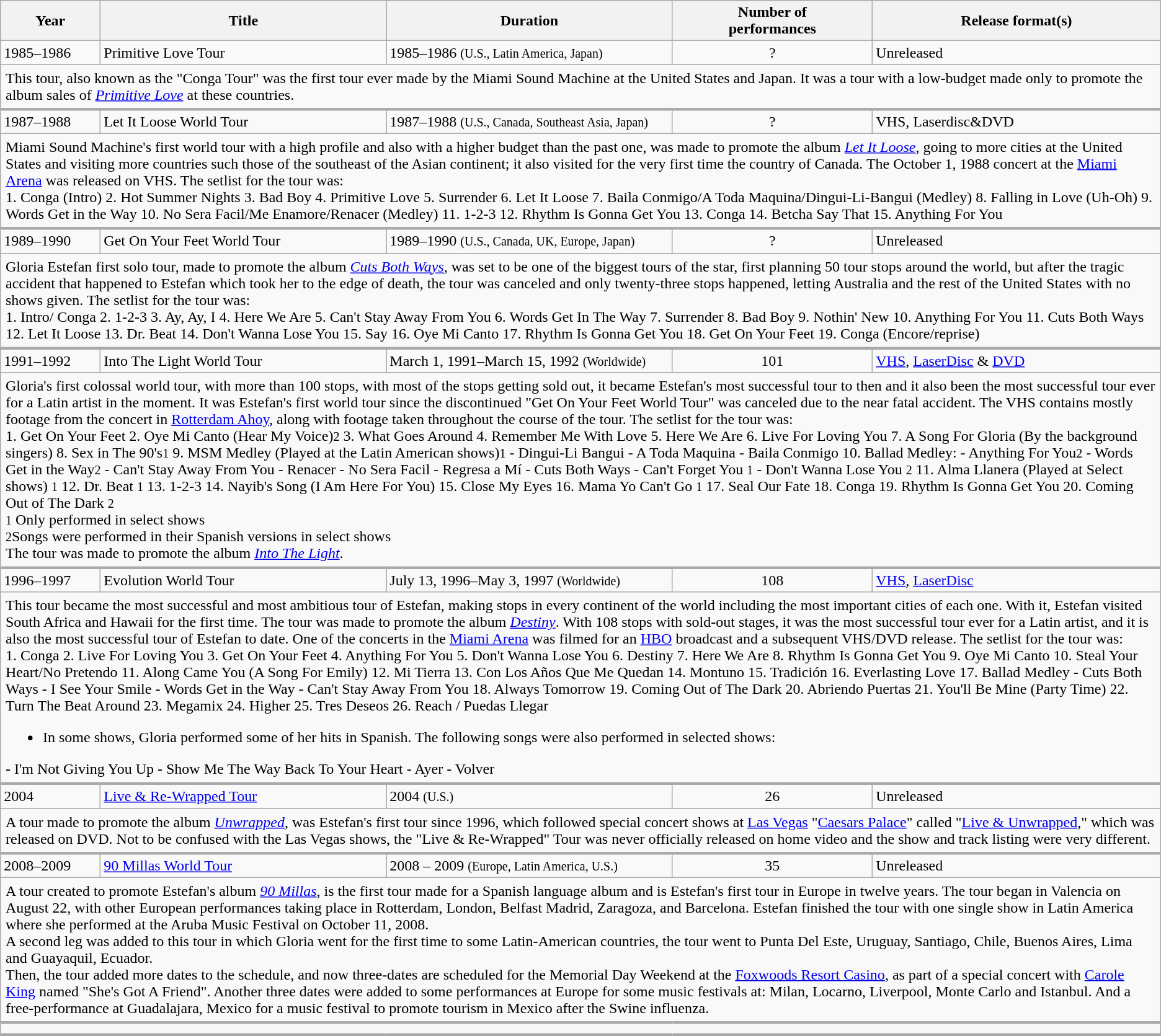<table class="wikitable">
<tr>
<th>Year</th>
<th>Title</th>
<th style="width:300px;">Duration</th>
<th>Number of<br>performances</th>
<th>Release format(s)</th>
</tr>
<tr>
<td width=100>1985–1986</td>
<td>Primitive Love Tour</td>
<td>1985–1986 <small>(U.S., Latin America, Japan)</small></td>
<td style="text-align:center;">?</td>
<td>Unreleased</td>
</tr>
<tr>
<td colspan="5" style="border-bottom-width:3px; padding:5px;">This tour, also known  as the "Conga Tour" was the first tour ever made by the Miami Sound Machine at the United States and Japan.  It was a tour with a low-budget made only to promote the album sales of <em><a href='#'>Primitive Love</a></em> at these countries.</td>
</tr>
<tr>
<td width=100>1987–1988</td>
<td>Let It Loose World Tour</td>
<td>1987–1988 <small>(U.S., Canada, Southeast Asia, Japan)</small></td>
<td style="text-align:center;">?</td>
<td>VHS, Laserdisc&DVD</td>
</tr>
<tr>
<td colspan="5" style="border-bottom-width:3px; padding:5px;">Miami Sound Machine's first world tour with a high profile and also with a higher budget than the past one, was made to promote the album <em><a href='#'>Let It Loose</a></em>, going to more cities at the United States and visiting more countries such those of the southeast of the Asian continent; it also visited for the very first time the country of Canada. The October 1, 1988 concert at the <a href='#'>Miami Arena</a> was released on VHS.  The setlist for the tour was:<br>1. Conga (Intro)
2. Hot Summer Nights
3. Bad Boy
4. Primitive Love
5. Surrender
6. Let It Loose
7. Baila Conmigo/A Toda Maquina/Dingui-Li-Bangui (Medley)
8. Falling in Love (Uh-Oh)
9. Words Get in the Way
10. No Sera Facil/Me Enamore/Renacer (Medley)
11. 1-2-3
12. Rhythm Is Gonna Get You
13. Conga
14. Betcha Say That
15. Anything For You</td>
</tr>
<tr>
<td width=100>1989–1990</td>
<td>Get On Your Feet World Tour</td>
<td>1989–1990 <small>(U.S., Canada, UK, Europe, Japan)</small></td>
<td style="text-align:center;">?</td>
<td>Unreleased</td>
</tr>
<tr>
<td colspan="5" style="border-bottom-width:3px; padding:5px;">Gloria Estefan first solo tour, made to promote the album <em><a href='#'>Cuts Both Ways</a>,</em> was set to be one of the biggest tours of the star, first planning 50 tour stops around the world, but after the tragic accident that happened to Estefan which took her to the edge of death, the tour was canceled and only twenty-three stops happened, letting Australia and the rest of the United States with no shows given.  The setlist for the tour was:<br>1. Intro/ Conga
2. 1-2-3
3. Ay, Ay, I
4. Here We Are
5. Can't Stay Away From You
6. Words Get In The Way
7. Surrender
8. Bad Boy
9. Nothin' New
10. Anything For You
11. Cuts Both Ways
12. Let It Loose
13. Dr. Beat
14. Don't Wanna Lose You
15. Say
16. Oye Mi Canto
17. Rhythm Is Gonna Get You
18. Get On Your Feet
19. Conga (Encore/reprise)</td>
</tr>
<tr>
<td width=100>1991–1992</td>
<td>Into The Light World Tour</td>
<td>March 1, 1991–March 15, 1992 <small>(Worldwide)</small></td>
<td style="text-align:center;">101</td>
<td><a href='#'>VHS</a>, <a href='#'>LaserDisc</a> & <a href='#'>DVD</a></td>
</tr>
<tr>
<td colspan="5" style="border-bottom-width:3px; padding:5px;">Gloria's first colossal world tour, with more than 100 stops, with most of the stops getting sold out, it became  Estefan's most successful tour to then and it also been the most successful tour ever for a Latin artist in the moment. It was Estefan's first world tour since the discontinued "Get On Your Feet World Tour" was canceled due to the near fatal accident.  The VHS contains mostly footage from the concert in <a href='#'>Rotterdam Ahoy</a>, along with footage taken throughout the course of the tour. The setlist for the tour was:<br>1. Get On Your Feet
2. Oye Mi Canto (Hear My Voice)<small>2</small>
3. What Goes Around
4. Remember Me With Love
5. Here We Are
6. Live For Loving You
7. A Song For Gloria (By the background singers)
8. Sex in The 90's<small>1</small>
9. MSM Medley (Played at the Latin American shows)<small>1</small>
- Dingui-Li Bangui
- A Toda Maquina
- Baila Conmigo
10. Ballad Medley:
- Anything For You<small>2</small>
- Words Get in the Way<small>2</small>
- Can't Stay Away From You
- Renacer
- No Sera Facil
- Regresa a Mí
- Cuts Both Ways
- Can't Forget You <small>1</small>
- Don't Wanna Lose You <small>2</small>
11. Alma Llanera (Played at Select shows) <small>1</small>
12. Dr. Beat <small>1</small>
13. 1-2-3
14. Nayib's Song (I Am Here For You)
15. Close My Eyes
16. Mama Yo Can't Go <small>1</small>
17. Seal Our Fate
18. Conga
19. Rhythm Is Gonna Get You
20. Coming Out of The Dark <small>2</small><br><small>1</small> Only performed in select shows<br><small>2</small>Songs were performed in their Spanish versions in select shows<br>The tour was made to promote the album <em><a href='#'>Into The Light</a></em>.</td>
</tr>
<tr>
<td width=100>1996–1997</td>
<td>Evolution World Tour</td>
<td>July 13, 1996–May 3, 1997 <small>(Worldwide)</small></td>
<td style="text-align:center;">108</td>
<td><a href='#'>VHS</a>, <a href='#'>LaserDisc</a></td>
</tr>
<tr>
<td colspan="5" style="border-bottom-width:3px; padding:5px;">This tour became the most successful and most ambitious tour of Estefan, making stops in every continent of the world including the most important cities of each one.  With it, Estefan visited South Africa and Hawaii for the first time. The tour was made to promote the album <em><a href='#'>Destiny</a></em>. With 108 stops with sold-out stages, it was the most successful tour ever for a Latin artist, and it is also the most successful tour of Estefan to date.  One of the concerts in the <a href='#'>Miami Arena</a> was filmed for an <a href='#'>HBO</a> broadcast and a subsequent VHS/DVD release.  The setlist for the tour was:<br>1. Conga
2. Live For Loving You
3. Get On Your Feet
4. Anything For You
5. Don't Wanna Lose You
6. Destiny
7. Here We Are
8. Rhythm Is Gonna Get You
9. Oye Mi Canto
10. Steal Your Heart/No Pretendo
11. Along Came You (A Song For Emily)
12. Mi Tierra
13. Con Los Años Que Me Quedan
14. Montuno
15. Tradición
16. Everlasting Love
17. Ballad Medley
- Cuts Both Ways
- I See Your Smile
- Words Get in the Way
- Can't Stay Away From You
18. Always Tomorrow
19. Coming Out of The Dark
20. Abriendo Puertas
21. You'll Be Mine (Party Time)
22. Turn The Beat Around
23. Megamix
24. Higher
25. Tres Deseos
26. Reach / Puedas Llegar<ul><li>In some shows, Gloria performed some of her hits in Spanish.  The following songs were also performed in selected shows:</li></ul>- I'm Not Giving You Up
- Show Me The Way Back To Your Heart
- Ayer
- Volver </td>
</tr>
<tr>
<td width=100>2004</td>
<td><a href='#'>Live & Re-Wrapped Tour</a></td>
<td>2004 <small>(U.S.)</small></td>
<td style="text-align:center;">26</td>
<td>Unreleased</td>
</tr>
<tr>
<td colspan="5" style="border-bottom-width:3px; padding:5px;">A tour made to promote the album <em><a href='#'>Unwrapped</a></em>, was Estefan's first tour since 1996, which followed special concert shows at <a href='#'>Las Vegas</a> "<a href='#'>Caesars Palace</a>" called "<a href='#'>Live & Unwrapped</a>," which was released on DVD. Not to be confused with the Las Vegas shows, the "Live & Re-Wrapped" Tour was never officially released on home video and the show and track listing were very different.</td>
</tr>
<tr>
<td width=100>2008–2009</td>
<td><a href='#'>90 Millas World Tour</a></td>
<td>2008 – 2009 <small>(Europe, Latin America, U.S.)</small></td>
<td style="text-align:center;">35</td>
<td>Unreleased</td>
</tr>
<tr>
<td colspan="5" style="border-bottom-width:3px; padding:5px;">A tour created to promote Estefan's album <em><a href='#'>90 Millas</a></em>, is the first tour made for a Spanish language album and is Estefan's first tour in Europe in twelve years. The tour began in Valencia on August 22, with other European performances taking place in Rotterdam, London, Belfast Madrid, Zaragoza, and Barcelona. Estefan finished the tour with one single show in Latin America where she performed at the Aruba Music Festival on October 11, 2008.<br>A second leg was added to this tour in which Gloria went for the first time to some Latin-American countries, the tour went to Punta Del Este, Uruguay, Santiago, Chile, Buenos Aires, Lima and Guayaquil, Ecuador.<br>Then, the tour added more dates to the schedule, and now three-dates are scheduled for the Memorial Day Weekend at the <a href='#'>Foxwoods Resort Casino</a>, as part of a special concert with <a href='#'>Carole King</a> named "She's Got A Friend". Another three dates were added to some performances at Europe for some music festivals at: Milan, Locarno, Liverpool, Monte Carlo and Istanbul. And a free-performance at Guadalajara, Mexico for a music festival to promote tourism in Mexico after the Swine influenza.</td>
</tr>
<tr>
<td colspan="5" style="border-bottom-width:3px; padding:5px;"></td>
</tr>
</table>
